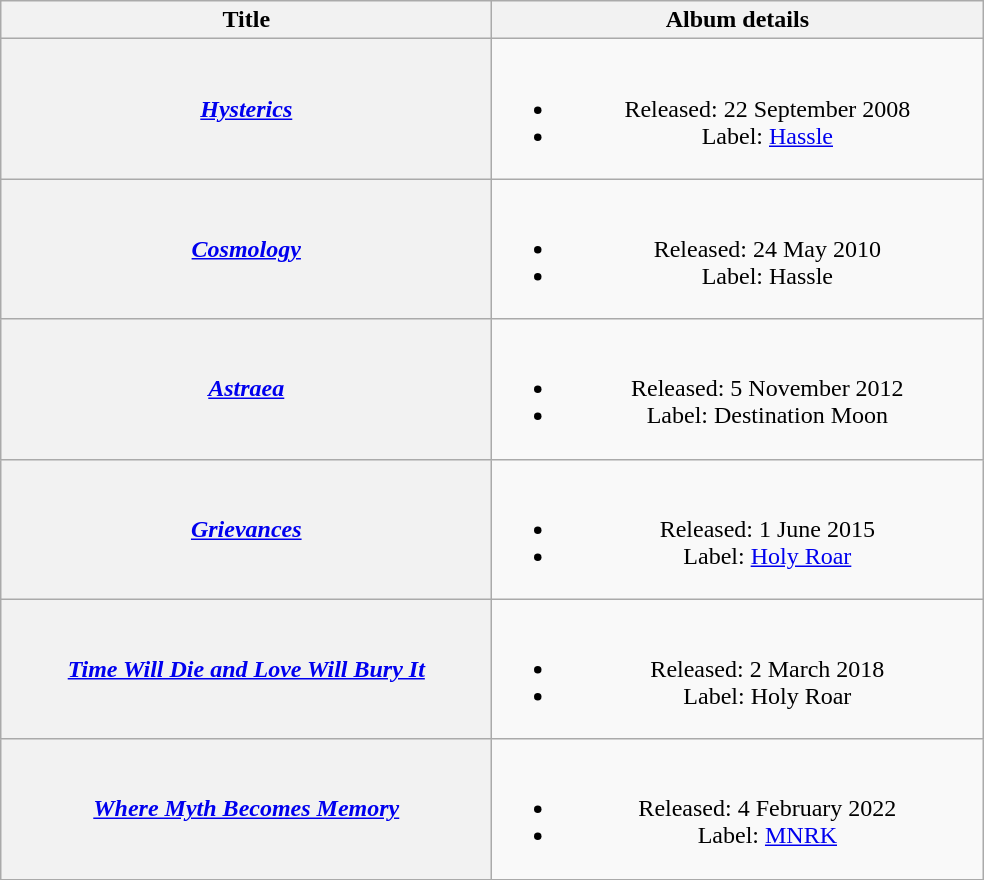<table class="wikitable plainrowheaders" style="text-align:center;">
<tr>
<th rowspan="1" scope="col" style="width:20em;">Title</th>
<th rowspan="1" scope="col" style="width:20em;">Album details</th>
</tr>
<tr>
<th scope="row"><em><a href='#'>Hysterics</a></em></th>
<td><br><ul><li>Released: 22 September 2008</li><li>Label: <a href='#'>Hassle</a></li></ul></td>
</tr>
<tr>
<th scope="row"><em><a href='#'>Cosmology</a></em></th>
<td><br><ul><li>Released: 24 May 2010</li><li>Label: Hassle</li></ul></td>
</tr>
<tr>
<th scope="row"><em><a href='#'>Astraea</a></em></th>
<td><br><ul><li>Released: 5 November 2012</li><li>Label: Destination Moon</li></ul></td>
</tr>
<tr>
<th scope="row"><em><a href='#'>Grievances</a></em></th>
<td><br><ul><li>Released: 1 June 2015</li><li>Label: <a href='#'>Holy Roar</a></li></ul></td>
</tr>
<tr>
<th scope="row"><em><a href='#'>Time Will Die and Love Will Bury It</a></em></th>
<td><br><ul><li>Released: 2 March 2018</li><li>Label: Holy Roar</li></ul></td>
</tr>
<tr>
<th scope="row"><em><a href='#'>Where Myth Becomes Memory</a></em></th>
<td><br><ul><li>Released: 4 February 2022</li><li>Label: <a href='#'>MNRK</a></li></ul></td>
</tr>
</table>
